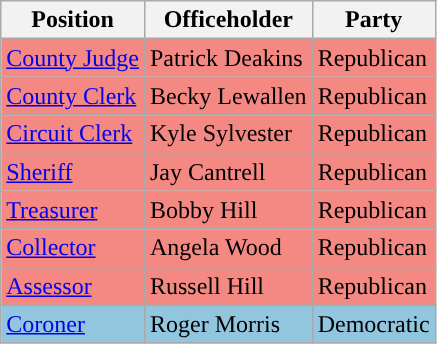<table class="wikitable">
<tr>
<th>Position</th>
<th>Officeholder</th>
<th>Party</th>
</tr>
<tr style="background-color:#F48882;">
<td><a href='#'>County Judge</a></td>
<td>Patrick Deakins</td>
<td>Republican</td>
</tr>
<tr style="background-color:#F48882;">
<td><a href='#'>County Clerk</a></td>
<td>Becky Lewallen</td>
<td>Republican</td>
</tr>
<tr style="background-color:#F48882;">
<td><a href='#'>Circuit Clerk</a></td>
<td>Kyle Sylvester</td>
<td>Republican</td>
</tr>
<tr style="background-color:#F48882;">
<td><a href='#'>Sheriff</a></td>
<td>Jay Cantrell</td>
<td>Republican</td>
</tr>
<tr style="background-color:#F48882;">
<td><a href='#'>Treasurer</a></td>
<td>Bobby Hill</td>
<td>Republican</td>
</tr>
<tr style="background-color:#F48882;">
<td><a href='#'>Collector</a></td>
<td>Angela Wood</td>
<td>Republican</td>
</tr>
<tr style="background-color:#F48882;">
<td><a href='#'>Assessor</a></td>
<td>Russell Hill</td>
<td>Republican</td>
</tr>
<tr style="background-color:#92C5DE;">
<td><a href='#'>Coroner</a></td>
<td>Roger Morris</td>
<td>Democratic</td>
</tr>
</table>
